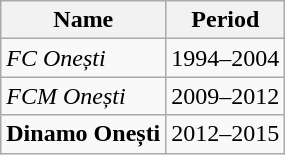<table class="wikitable" style="text-align: left">
<tr>
<th>Name</th>
<th>Period</th>
</tr>
<tr>
<td align=left><em>FC Onești</em></td>
<td>1994–2004</td>
</tr>
<tr>
<td align=left><em>FCM Onești</em></td>
<td>2009–2012</td>
</tr>
<tr>
<td align=left><strong>Dinamo Onești</strong></td>
<td>2012–2015</td>
</tr>
</table>
